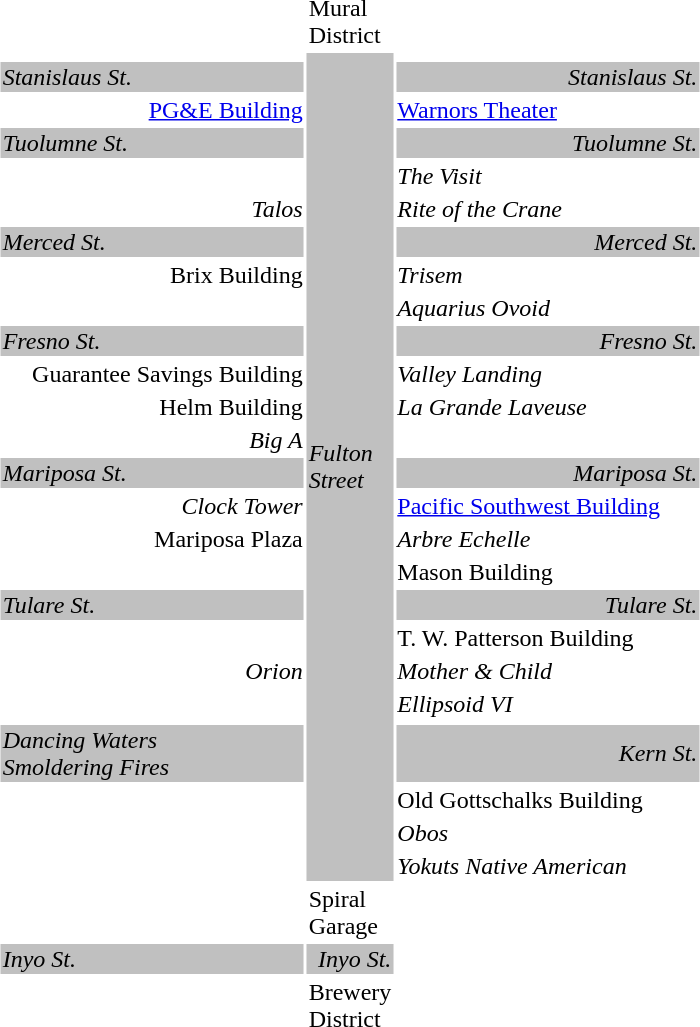<table style="margin:auto;">
<tr>
<td></td>
<td>Mural District</td>
</tr>
<tr>
<td style="text-align:right;"></td>
<td style="background:silver; width:28px;" rowspan="27"><span><em>Fulton Street</em></span></td>
</tr>
<tr>
</tr>
<tr style="background:silver;">
<td style="width:200px;"><em>Stanislaus St.</em></td>
<td style="width:200px; text-align:right;"><em>Stanislaus St.</em></td>
</tr>
<tr>
<td style="text-align:right;"><a href='#'>PG&E Building</a></td>
<td><a href='#'>Warnors Theater</a></td>
</tr>
<tr style="background:silver;">
<td><em>Tuolumne St.</em></td>
<td style="text-align:right;"><em>Tuolumne St.</em></td>
</tr>
<tr>
<td style="text-align:right;"></td>
<td><em>The Visit</em></td>
</tr>
<tr>
<td style="text-align:right;"><em>Talos</em></td>
<td><em>Rite of the Crane</em></td>
</tr>
<tr style="background:silver;">
<td><em>Merced St.</em></td>
<td style="text-align:right;"><em>Merced St.</em></td>
</tr>
<tr>
<td style="text-align:right;">Brix Building</td>
<td><em>Trisem</em></td>
</tr>
<tr>
<td style="text-align:right;"></td>
<td><em>Aquarius Ovoid</em></td>
</tr>
<tr style="background:silver;">
<td><em>Fresno St.</em></td>
<td style="text-align:right;"><em>Fresno St.</em></td>
</tr>
<tr>
<td style="text-align:right;">Guarantee Savings Building</td>
<td><em>Valley Landing</em></td>
</tr>
<tr>
<td style="text-align:right;">Helm Building</td>
<td><em>La Grande Laveuse</em></td>
</tr>
<tr>
<td style="text-align:right;"><em>Big A</em></td>
<td></td>
</tr>
<tr style="background:silver;">
<td><em>Mariposa St.</em></td>
<td style="text-align:right;"><em>Mariposa St.</em></td>
</tr>
<tr>
<td style="text-align:right;"><em>Clock Tower</em></td>
<td><a href='#'>Pacific Southwest Building</a></td>
</tr>
<tr>
<td style="text-align:right;">Mariposa Plaza</td>
<td><em>Arbre Echelle</em></td>
</tr>
<tr>
<td style="text-align:right;"></td>
<td>Mason Building</td>
</tr>
<tr style="background:silver;">
<td><em>Tulare St.</em></td>
<td style="text-align:right;"><em>Tulare St.</em></td>
</tr>
<tr>
<td style="text-align:right;"></td>
<td>T. W. Patterson Building</td>
</tr>
<tr>
<td style="text-align:right;"><em>Orion</em></td>
<td><em>Mother & Child</em></td>
</tr>
<tr>
<td style="text-align:right;"></td>
<td><em>Ellipsoid VI</em></td>
</tr>
<tr>
</tr>
<tr style="background:silver;">
<td><em>Dancing Waters</em><br> <em>Smoldering Fires</em></td>
<td style="text-align:right;"><em>Kern St.</em></td>
</tr>
<tr>
<td style="text-align:right;"></td>
<td>Old Gottschalks Building</td>
</tr>
<tr>
<td style="text-align:right;"></td>
<td><em>Obos</em></td>
</tr>
<tr>
<td style="text-align:right;"></td>
<td><em>Yokuts Native American</em></td>
</tr>
<tr>
<td style="text-align:right;"></td>
<td>Spiral Garage</td>
</tr>
<tr style="background:silver;">
<td><em>Inyo St.</em></td>
<td style="text-align:right;"><em>Inyo St.</em></td>
</tr>
<tr>
<td></td>
<td>Brewery District</td>
</tr>
<tr>
</tr>
</table>
